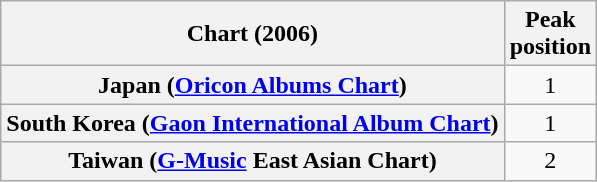<table class="wikitable sortable plainrowheaders" style="text-align:center">
<tr>
<th scope="col">Chart (2006)</th>
<th scope="col">Peak<br> position</th>
</tr>
<tr>
<th scope="row">Japan (<a href='#'>Oricon Albums Chart</a>)</th>
<td>1</td>
</tr>
<tr>
<th scope="row">South Korea (<a href='#'>Gaon International Album Chart</a>)</th>
<td>1</td>
</tr>
<tr>
<th scope="row">Taiwan (<a href='#'>G-Music</a> East Asian Chart)</th>
<td>2</td>
</tr>
</table>
